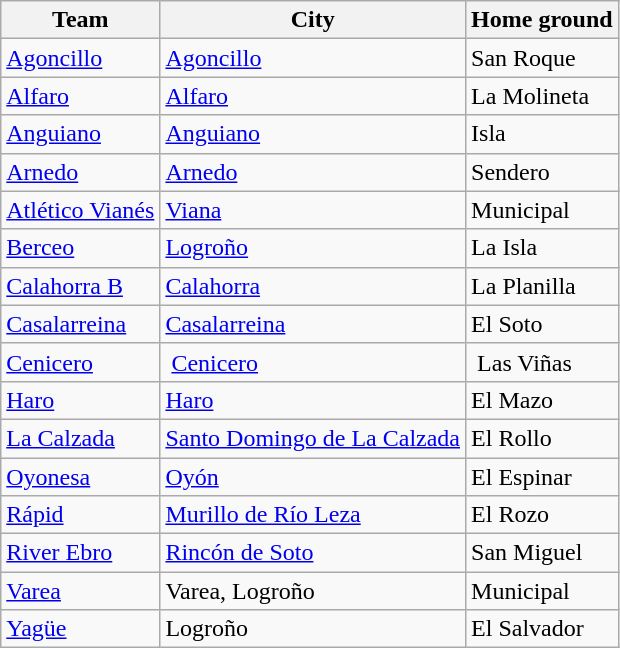<table class="wikitable sortable">
<tr>
<th>Team</th>
<th>City</th>
<th>Home ground</th>
</tr>
<tr>
<td><a href='#'>Agoncillo</a></td>
<td><a href='#'>Agoncillo</a></td>
<td>San Roque</td>
</tr>
<tr>
<td><a href='#'>Alfaro</a></td>
<td><a href='#'>Alfaro</a></td>
<td>La Molineta</td>
</tr>
<tr>
<td><a href='#'>Anguiano</a></td>
<td><a href='#'>Anguiano</a></td>
<td>Isla</td>
</tr>
<tr>
<td><a href='#'>Arnedo</a></td>
<td><a href='#'>Arnedo</a></td>
<td>Sendero</td>
</tr>
<tr>
<td><a href='#'>Atlético Vianés</a></td>
<td><a href='#'>Viana</a> </td>
<td>Municipal</td>
</tr>
<tr>
<td><a href='#'>Berceo</a></td>
<td><a href='#'>Logroño</a></td>
<td>La Isla</td>
</tr>
<tr>
<td><a href='#'>Calahorra B</a></td>
<td><a href='#'>Calahorra</a></td>
<td>La Planilla</td>
</tr>
<tr>
<td><a href='#'>Casalarreina</a></td>
<td><a href='#'>Casalarreina</a></td>
<td>El Soto</td>
</tr>
<tr>
<td><a href='#'>Cenicero</a> </td>
<td> <a href='#'>Cenicero</a> </td>
<td> Las Viñas</td>
</tr>
<tr>
<td><a href='#'>Haro</a></td>
<td><a href='#'>Haro</a></td>
<td>El Mazo</td>
</tr>
<tr>
<td><a href='#'>La Calzada</a></td>
<td><a href='#'>Santo Domingo de La Calzada</a></td>
<td>El Rollo</td>
</tr>
<tr>
<td><a href='#'>Oyonesa</a></td>
<td><a href='#'>Oyón</a> </td>
<td>El Espinar</td>
</tr>
<tr>
<td><a href='#'>Rápid</a></td>
<td><a href='#'>Murillo de Río Leza</a></td>
<td>El Rozo</td>
</tr>
<tr>
<td><a href='#'>River Ebro</a></td>
<td><a href='#'>Rincón de Soto</a></td>
<td>San Miguel</td>
</tr>
<tr>
<td><a href='#'>Varea</a></td>
<td>Varea, Logroño</td>
<td>Municipal</td>
</tr>
<tr>
<td><a href='#'>Yagüe</a></td>
<td>Logroño</td>
<td>El Salvador</td>
</tr>
</table>
